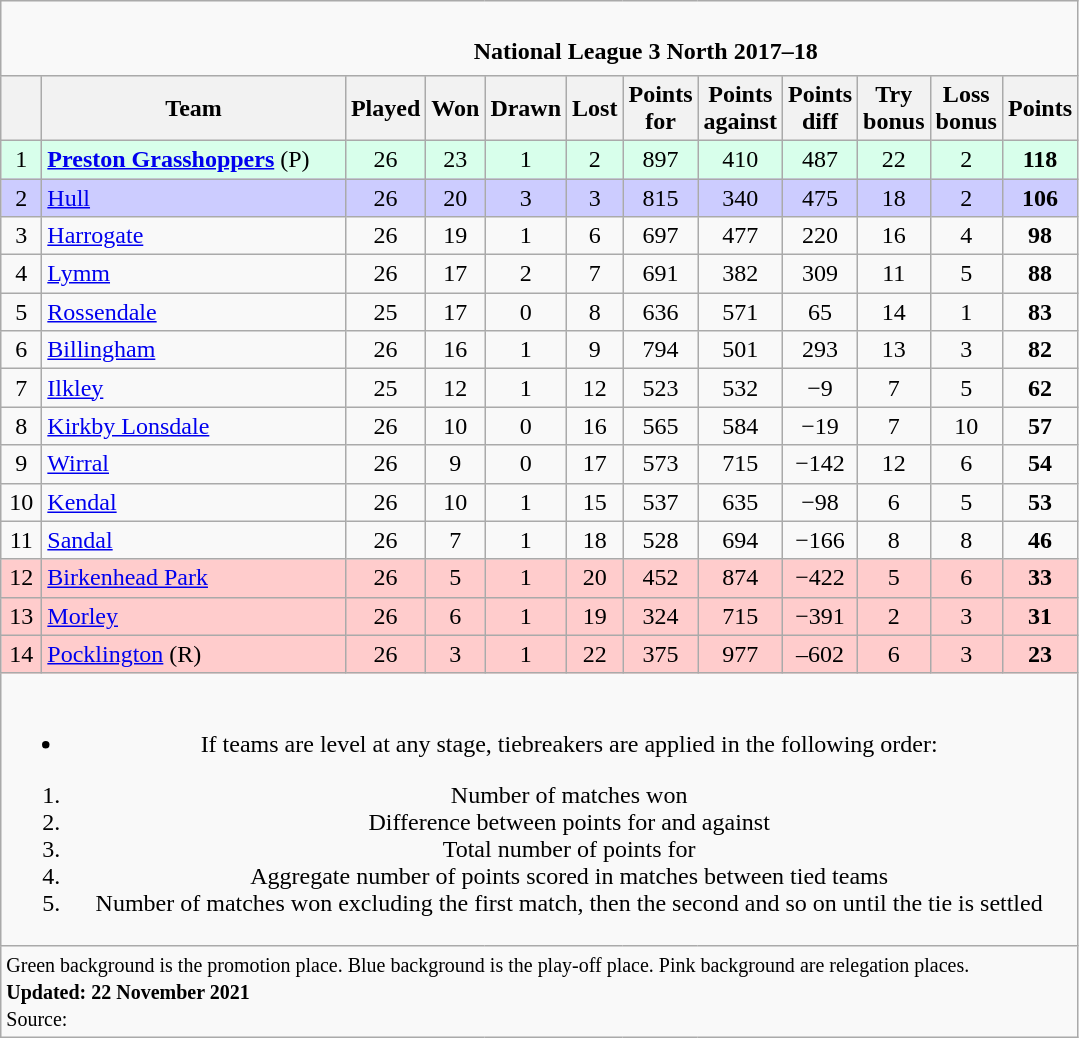<table class="wikitable" style="text-align: center;">
<tr>
<td colspan="15" cellpadding="0" cellspacing="0"><br><table border="0" width="100%" cellpadding="0" cellspacing="0">
<tr>
<td width=20% style="border:0px"></td>
<td style="border:0px"><strong>National League 3 North 2017–18</strong></td>
</tr>
</table>
</td>
</tr>
<tr>
<th bgcolor="#efefef" width="20"></th>
<th bgcolor="#efefef" width="195">Team</th>
<th bgcolor="#efefef" width="20">Played</th>
<th bgcolor="#efefef" width="20">Won</th>
<th bgcolor="#efefef" width="20">Drawn</th>
<th bgcolor="#efefef" width="20">Lost</th>
<th bgcolor="#efefef" width="25">Points for</th>
<th bgcolor="#efefef" width="20">Points against</th>
<th bgcolor="#efefef" width="20">Points diff</th>
<th bgcolor="#efefef" width="20">Try bonus</th>
<th bgcolor="#efefef" width="20">Loss bonus</th>
<th bgcolor="#efefef" width="20">Points</th>
</tr>
<tr bgcolor=#d8ffeb align=center>
<td>1</td>
<td style="text-align:left;"><strong><a href='#'>Preston Grasshoppers</a></strong> (P)</td>
<td>26</td>
<td>23</td>
<td>1</td>
<td>2</td>
<td>897</td>
<td>410</td>
<td>487</td>
<td>22</td>
<td>2</td>
<td><strong>118</strong></td>
</tr>
<tr bgcolor=#ccccff align=center>
<td>2</td>
<td style="text-align:left;"><a href='#'>Hull</a></td>
<td>26</td>
<td>20</td>
<td>3</td>
<td>3</td>
<td>815</td>
<td>340</td>
<td>475</td>
<td>18</td>
<td>2</td>
<td><strong>106</strong></td>
</tr>
<tr>
<td>3</td>
<td style="text-align:left;"><a href='#'>Harrogate</a></td>
<td>26</td>
<td>19</td>
<td>1</td>
<td>6</td>
<td>697</td>
<td>477</td>
<td>220</td>
<td>16</td>
<td>4</td>
<td><strong>98</strong></td>
</tr>
<tr>
<td>4</td>
<td style="text-align:left;"><a href='#'>Lymm</a></td>
<td>26</td>
<td>17</td>
<td>2</td>
<td>7</td>
<td>691</td>
<td>382</td>
<td>309</td>
<td>11</td>
<td>5</td>
<td><strong>88</strong></td>
</tr>
<tr>
<td>5</td>
<td style="text-align:left;"><a href='#'>Rossendale</a></td>
<td>25</td>
<td>17</td>
<td>0</td>
<td>8</td>
<td>636</td>
<td>571</td>
<td>65</td>
<td>14</td>
<td>1</td>
<td><strong>83</strong></td>
</tr>
<tr>
<td>6</td>
<td style="text-align:left;"><a href='#'>Billingham</a></td>
<td>26</td>
<td>16</td>
<td>1</td>
<td>9</td>
<td>794</td>
<td>501</td>
<td>293</td>
<td>13</td>
<td>3</td>
<td><strong>82</strong></td>
</tr>
<tr>
<td>7</td>
<td style="text-align:left;"><a href='#'>Ilkley</a></td>
<td>25</td>
<td>12</td>
<td>1</td>
<td>12</td>
<td>523</td>
<td>532</td>
<td>−9</td>
<td>7</td>
<td>5</td>
<td><strong>62</strong></td>
</tr>
<tr>
<td>8</td>
<td style="text-align:left;"><a href='#'>Kirkby Lonsdale</a></td>
<td>26</td>
<td>10</td>
<td>0</td>
<td>16</td>
<td>565</td>
<td>584</td>
<td>−19</td>
<td>7</td>
<td>10</td>
<td><strong>57</strong></td>
</tr>
<tr>
<td>9</td>
<td style="text-align:left;"><a href='#'>Wirral</a></td>
<td>26</td>
<td>9</td>
<td>0</td>
<td>17</td>
<td>573</td>
<td>715</td>
<td>−142</td>
<td>12</td>
<td>6</td>
<td><strong>54</strong></td>
</tr>
<tr>
<td>10</td>
<td style="text-align:left;"><a href='#'>Kendal</a></td>
<td>26</td>
<td>10</td>
<td>1</td>
<td>15</td>
<td>537</td>
<td>635</td>
<td>−98</td>
<td>6</td>
<td>5</td>
<td><strong>53</strong></td>
</tr>
<tr>
<td>11</td>
<td style="text-align:left;"><a href='#'>Sandal</a></td>
<td>26</td>
<td>7</td>
<td>1</td>
<td>18</td>
<td>528</td>
<td>694</td>
<td>−166</td>
<td>8</td>
<td>8</td>
<td><strong>46</strong></td>
</tr>
<tr bgcolor=#ffcccc align=center>
<td>12</td>
<td style="text-align:left;"><a href='#'>Birkenhead Park</a></td>
<td>26</td>
<td>5</td>
<td>1</td>
<td>20</td>
<td>452</td>
<td>874</td>
<td>−422</td>
<td>5</td>
<td>6</td>
<td><strong>33</strong></td>
</tr>
<tr bgcolor=#ffcccc align=center>
<td>13</td>
<td style="text-align:left;"><a href='#'>Morley</a></td>
<td>26</td>
<td>6</td>
<td>1</td>
<td>19</td>
<td>324</td>
<td>715</td>
<td>−391</td>
<td>2</td>
<td>3</td>
<td><strong>31</strong></td>
</tr>
<tr bgcolor=#ffcccc align=center>
<td>14</td>
<td style="text-align:left;"><a href='#'>Pocklington</a>  (R)</td>
<td>26</td>
<td>3</td>
<td>1</td>
<td>22</td>
<td>375</td>
<td>977</td>
<td>–602</td>
<td>6</td>
<td>3</td>
<td><strong>23</strong></td>
</tr>
<tr>
<td colspan="15"><br><ul><li>If teams are level at any stage, tiebreakers are applied in the following order:</li></ul><ol><li>Number of matches won</li><li>Difference between points for and against</li><li>Total number of points for</li><li>Aggregate number of points scored in matches between tied teams</li><li>Number of matches won excluding the first match, then the second and so on until the tie is settled</li></ol></td>
</tr>
<tr | style="text-align:left;" |>
<td colspan="15" style="border:0px"><small><span>Green background</span> is the promotion place. <span>Blue background</span> is the play-off place. <span>Pink background</span> are relegation places.<br><strong>Updated: 22 November 2021</strong><br>Source: </small></td>
</tr>
</table>
